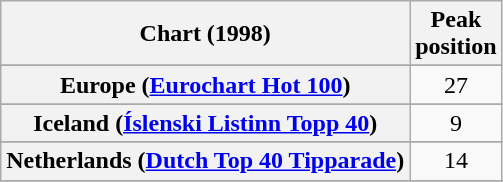<table class="wikitable sortable plainrowheaders" style="text-align:center">
<tr>
<th>Chart (1998)</th>
<th>Peak<br>position</th>
</tr>
<tr>
</tr>
<tr>
</tr>
<tr>
<th scope="row">Europe (<a href='#'>Eurochart Hot 100</a>)</th>
<td>27</td>
</tr>
<tr>
</tr>
<tr>
<th scope="row">Iceland (<a href='#'>Íslenski Listinn Topp 40</a>)</th>
<td>9</td>
</tr>
<tr>
</tr>
<tr>
<th scope="row">Netherlands (<a href='#'>Dutch Top 40 Tipparade</a>)</th>
<td>14</td>
</tr>
<tr>
</tr>
<tr>
</tr>
<tr>
</tr>
<tr>
</tr>
</table>
